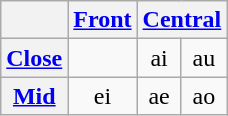<table class="wikitable" style="text-align:center">
<tr>
<th></th>
<th><a href='#'>Front</a></th>
<th colspan="2"><a href='#'>Central</a></th>
</tr>
<tr align="center">
<th><a href='#'>Close</a></th>
<td></td>
<td>ai</td>
<td>au</td>
</tr>
<tr>
<th><a href='#'>Mid</a></th>
<td>ei</td>
<td>ae</td>
<td>ao</td>
</tr>
</table>
